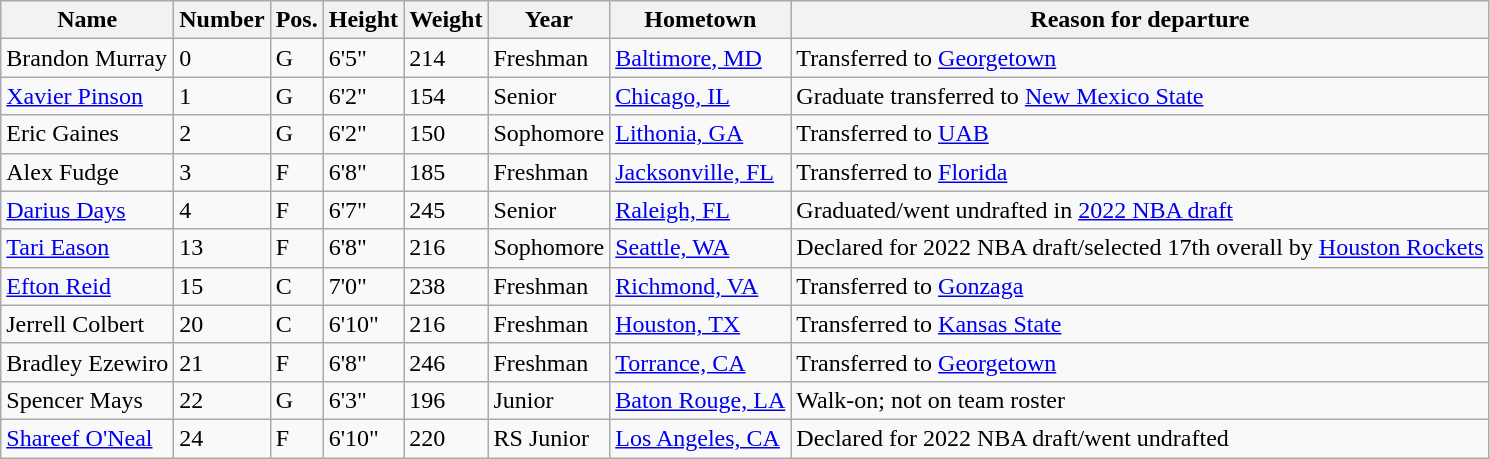<table class="wikitable sortable" border="1">
<tr>
<th>Name</th>
<th>Number</th>
<th>Pos.</th>
<th>Height</th>
<th>Weight</th>
<th>Year</th>
<th>Hometown</th>
<th class="unsortable">Reason for departure</th>
</tr>
<tr>
<td>Brandon Murray</td>
<td>0</td>
<td>G</td>
<td>6'5"</td>
<td>214</td>
<td>Freshman</td>
<td><a href='#'>Baltimore, MD</a></td>
<td>Transferred to <a href='#'>Georgetown</a></td>
</tr>
<tr>
<td><a href='#'>Xavier Pinson</a></td>
<td>1</td>
<td>G</td>
<td>6'2"</td>
<td>154</td>
<td>Senior</td>
<td><a href='#'>Chicago, IL</a></td>
<td>Graduate transferred to <a href='#'>New Mexico State</a></td>
</tr>
<tr>
<td>Eric Gaines</td>
<td>2</td>
<td>G</td>
<td>6'2"</td>
<td>150</td>
<td>Sophomore</td>
<td><a href='#'>Lithonia, GA</a></td>
<td>Transferred to <a href='#'>UAB</a></td>
</tr>
<tr>
<td>Alex Fudge</td>
<td>3</td>
<td>F</td>
<td>6'8"</td>
<td>185</td>
<td>Freshman</td>
<td><a href='#'>Jacksonville, FL</a></td>
<td>Transferred to <a href='#'>Florida</a></td>
</tr>
<tr>
<td><a href='#'>Darius Days</a></td>
<td>4</td>
<td>F</td>
<td>6'7"</td>
<td>245</td>
<td>Senior</td>
<td><a href='#'>Raleigh, FL</a></td>
<td>Graduated/went undrafted in <a href='#'>2022 NBA draft</a></td>
</tr>
<tr>
<td><a href='#'>Tari Eason</a></td>
<td>13</td>
<td>F</td>
<td>6'8"</td>
<td>216</td>
<td>Sophomore</td>
<td><a href='#'>Seattle, WA</a></td>
<td>Declared for 2022 NBA draft/selected 17th overall by <a href='#'>Houston Rockets</a></td>
</tr>
<tr>
<td><a href='#'>Efton Reid</a></td>
<td>15</td>
<td>C</td>
<td>7'0"</td>
<td>238</td>
<td>Freshman</td>
<td><a href='#'>Richmond, VA</a></td>
<td>Transferred to <a href='#'>Gonzaga</a></td>
</tr>
<tr>
<td>Jerrell Colbert</td>
<td>20</td>
<td>C</td>
<td>6'10"</td>
<td>216</td>
<td>Freshman</td>
<td><a href='#'>Houston, TX</a></td>
<td>Transferred to <a href='#'>Kansas State</a></td>
</tr>
<tr>
<td>Bradley Ezewiro</td>
<td>21</td>
<td>F</td>
<td>6'8"</td>
<td>246</td>
<td>Freshman</td>
<td><a href='#'>Torrance, CA</a></td>
<td>Transferred to <a href='#'>Georgetown</a></td>
</tr>
<tr>
<td>Spencer Mays</td>
<td>22</td>
<td>G</td>
<td>6'3"</td>
<td>196</td>
<td>Junior</td>
<td><a href='#'>Baton Rouge, LA</a></td>
<td>Walk-on; not on team roster</td>
</tr>
<tr>
<td><a href='#'>Shareef O'Neal</a></td>
<td>24</td>
<td>F</td>
<td>6'10"</td>
<td>220</td>
<td>RS Junior</td>
<td><a href='#'>Los Angeles, CA</a></td>
<td>Declared for 2022 NBA draft/went undrafted</td>
</tr>
</table>
